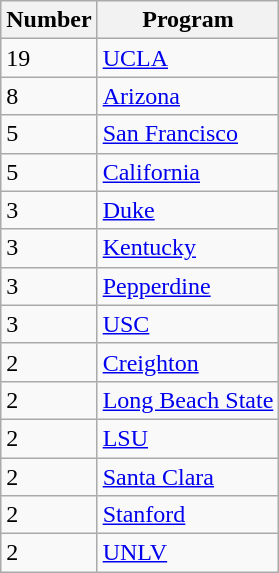<table class="wikitable">
<tr>
<th>Number</th>
<th>Program</th>
</tr>
<tr>
<td>19</td>
<td><a href='#'>UCLA</a></td>
</tr>
<tr>
<td>8</td>
<td><a href='#'>Arizona</a></td>
</tr>
<tr>
<td>5</td>
<td><a href='#'>San Francisco</a></td>
</tr>
<tr>
<td>5</td>
<td><a href='#'>California</a></td>
</tr>
<tr>
<td>3</td>
<td><a href='#'>Duke</a></td>
</tr>
<tr>
<td>3</td>
<td><a href='#'>Kentucky</a></td>
</tr>
<tr>
<td>3</td>
<td><a href='#'>Pepperdine</a></td>
</tr>
<tr>
<td>3</td>
<td><a href='#'>USC</a></td>
</tr>
<tr>
<td>2</td>
<td><a href='#'>Creighton</a></td>
</tr>
<tr>
<td>2</td>
<td><a href='#'>Long Beach State</a></td>
</tr>
<tr>
<td>2</td>
<td><a href='#'>LSU</a></td>
</tr>
<tr>
<td>2</td>
<td><a href='#'>Santa Clara</a></td>
</tr>
<tr>
<td>2</td>
<td><a href='#'>Stanford</a></td>
</tr>
<tr>
<td>2</td>
<td><a href='#'>UNLV</a></td>
</tr>
</table>
